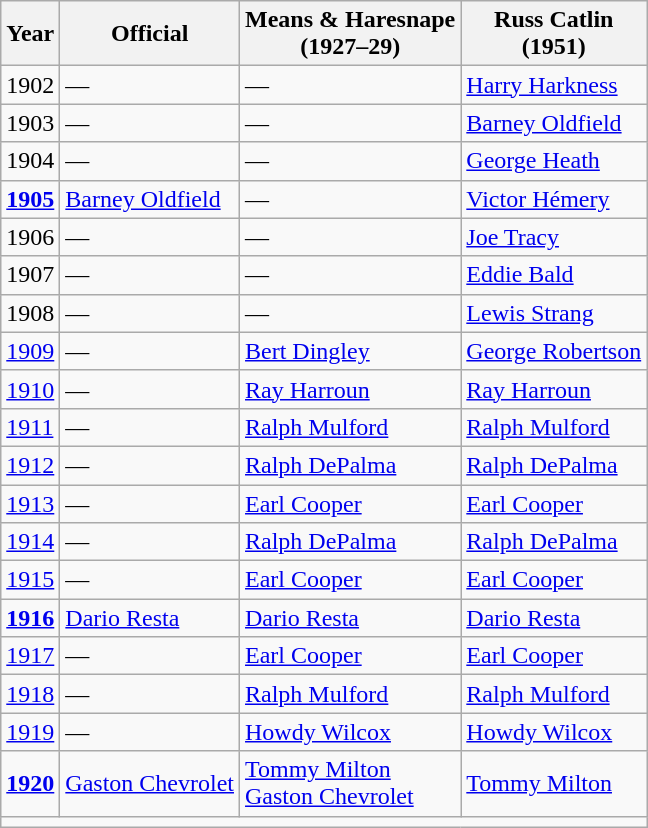<table class="wikitable">
<tr>
<th>Year</th>
<th>Official</th>
<th>Means & Haresnape<br>(1927–29)</th>
<th>Russ Catlin<br>(1951)</th>
</tr>
<tr>
<td>1902</td>
<td>—</td>
<td>—</td>
<td><a href='#'>Harry Harkness</a></td>
</tr>
<tr>
<td>1903</td>
<td>—</td>
<td>—</td>
<td><a href='#'>Barney Oldfield</a></td>
</tr>
<tr>
<td>1904</td>
<td>—</td>
<td>—</td>
<td><a href='#'>George Heath</a></td>
</tr>
<tr>
<td><strong><a href='#'>1905</a></strong></td>
<td><a href='#'>Barney Oldfield</a></td>
<td>—</td>
<td><a href='#'>Victor Hémery</a></td>
</tr>
<tr>
<td>1906</td>
<td>—</td>
<td>—</td>
<td><a href='#'>Joe Tracy</a></td>
</tr>
<tr>
<td>1907</td>
<td>—</td>
<td>—</td>
<td><a href='#'>Eddie Bald</a></td>
</tr>
<tr>
<td>1908</td>
<td>—</td>
<td>—</td>
<td><a href='#'>Lewis Strang</a></td>
</tr>
<tr>
<td><a href='#'>1909</a></td>
<td>—</td>
<td><a href='#'>Bert Dingley</a></td>
<td><a href='#'>George Robertson</a></td>
</tr>
<tr>
<td><a href='#'>1910</a></td>
<td>—</td>
<td><a href='#'>Ray Harroun</a></td>
<td><a href='#'>Ray Harroun</a></td>
</tr>
<tr>
<td><a href='#'>1911</a></td>
<td>—</td>
<td><a href='#'>Ralph Mulford</a></td>
<td><a href='#'>Ralph Mulford</a></td>
</tr>
<tr>
<td><a href='#'>1912</a></td>
<td>—</td>
<td><a href='#'>Ralph DePalma</a></td>
<td><a href='#'>Ralph DePalma</a></td>
</tr>
<tr>
<td><a href='#'>1913</a></td>
<td>—</td>
<td><a href='#'>Earl Cooper</a></td>
<td><a href='#'>Earl Cooper</a></td>
</tr>
<tr>
<td><a href='#'>1914</a></td>
<td>—</td>
<td><a href='#'>Ralph DePalma</a></td>
<td><a href='#'>Ralph DePalma</a></td>
</tr>
<tr>
<td><a href='#'>1915</a></td>
<td>—</td>
<td><a href='#'>Earl Cooper</a></td>
<td><a href='#'>Earl Cooper</a></td>
</tr>
<tr>
<td><strong><a href='#'>1916</a></strong></td>
<td><a href='#'>Dario Resta</a></td>
<td><a href='#'>Dario Resta</a></td>
<td><a href='#'>Dario Resta</a></td>
</tr>
<tr>
<td><a href='#'>1917</a></td>
<td>—</td>
<td><a href='#'>Earl Cooper</a></td>
<td><a href='#'>Earl Cooper</a></td>
</tr>
<tr>
<td><a href='#'>1918</a></td>
<td>—</td>
<td><a href='#'>Ralph Mulford</a></td>
<td><a href='#'>Ralph Mulford</a></td>
</tr>
<tr>
<td><a href='#'>1919</a></td>
<td>—</td>
<td><a href='#'>Howdy Wilcox</a></td>
<td><a href='#'>Howdy Wilcox</a></td>
</tr>
<tr>
<td><strong><a href='#'>1920</a></strong></td>
<td><a href='#'>Gaston Chevrolet</a></td>
<td><a href='#'>Tommy Milton</a><br><a href='#'>Gaston Chevrolet</a></td>
<td><a href='#'>Tommy Milton</a></td>
</tr>
<tr>
<td colspan=6 align=center></td>
</tr>
</table>
